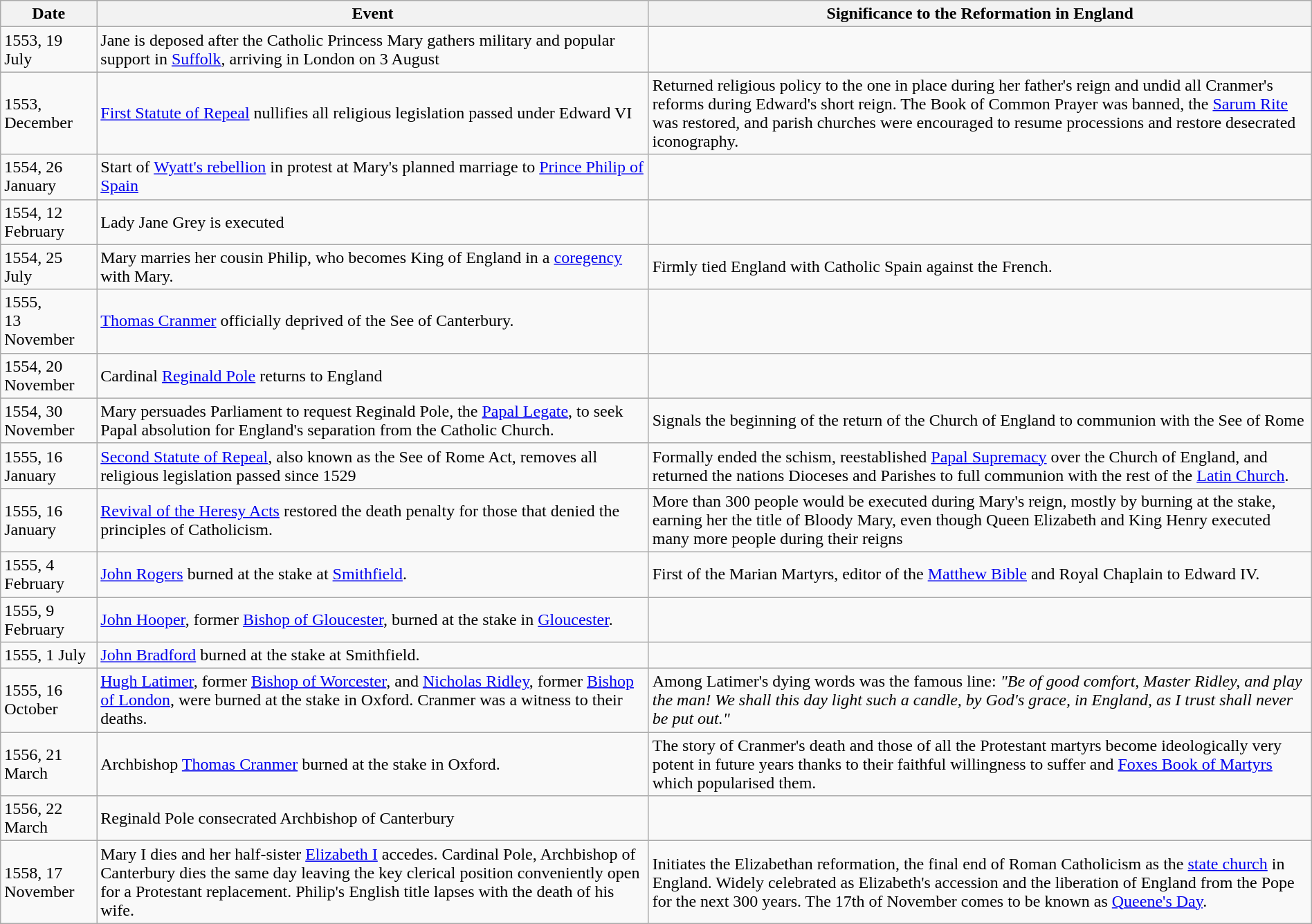<table class="wikitable" width="100%">
<tr>
<th>Date</th>
<th>Event</th>
<th>Significance to the Reformation in England</th>
</tr>
<tr>
<td>1553, 19 July</td>
<td>Jane is deposed after the Catholic Princess Mary gathers military and popular support in <a href='#'>Suffolk</a>, arriving in London on 3 August</td>
<td></td>
</tr>
<tr>
<td>1553, December</td>
<td><a href='#'>First Statute of Repeal</a> nullifies all religious legislation passed under Edward VI</td>
<td>Returned religious policy to the one in place during her father's reign and undid all Cranmer's reforms during Edward's short reign. The Book of Common Prayer was banned, the <a href='#'>Sarum Rite</a> was restored, and parish churches were encouraged to resume processions and restore desecrated iconography.</td>
</tr>
<tr>
<td>1554, 26 January</td>
<td>Start of <a href='#'>Wyatt's rebellion</a> in protest at Mary's planned marriage to <a href='#'>Prince Philip of Spain</a></td>
<td></td>
</tr>
<tr>
<td>1554, 12 February</td>
<td>Lady Jane Grey is executed</td>
<td></td>
</tr>
<tr>
<td>1554, 25 July</td>
<td>Mary marries her cousin Philip, who becomes King of England in a <a href='#'>coregency</a> with Mary.</td>
<td>Firmly tied England with Catholic Spain against the French.</td>
</tr>
<tr>
<td>1555,<br>13 November</td>
<td><a href='#'>Thomas Cranmer</a> officially deprived of the See of Canterbury.</td>
<td></td>
</tr>
<tr>
<td>1554, 20 November</td>
<td>Cardinal <a href='#'>Reginald Pole</a> returns to England</td>
<td></td>
</tr>
<tr>
<td>1554, 30 November</td>
<td>Mary persuades Parliament to request Reginald Pole, the <a href='#'>Papal Legate</a>, to seek Papal absolution for England's separation from the Catholic Church.</td>
<td>Signals the beginning of the return of the Church of England to communion with the See of Rome</td>
</tr>
<tr>
<td>1555, 16 January</td>
<td><a href='#'>Second Statute of Repeal</a>, also known as the See of Rome Act, removes all religious legislation passed since 1529</td>
<td>Formally ended the schism, reestablished <a href='#'>Papal Supremacy</a> over the Church of England, and returned the nations Dioceses and Parishes to full communion with the rest of the <a href='#'>Latin Church</a>.</td>
</tr>
<tr>
<td>1555, 16 January</td>
<td><a href='#'>Revival of the Heresy Acts</a> restored the death penalty for those that denied the principles of Catholicism.</td>
<td>More than 300 people would be executed during Mary's reign, mostly by burning at the stake, earning her the title of Bloody Mary, even though Queen Elizabeth and King Henry executed many more people during their reigns</td>
</tr>
<tr>
<td>1555, 4 February</td>
<td><a href='#'>John Rogers</a> burned at the stake at <a href='#'>Smithfield</a>.</td>
<td>First of the Marian Martyrs, editor of the <a href='#'>Matthew Bible</a> and Royal Chaplain to Edward IV.</td>
</tr>
<tr>
<td>1555, 9 February</td>
<td><a href='#'>John Hooper</a>, former <a href='#'>Bishop of Gloucester</a>, burned at the stake in <a href='#'>Gloucester</a>.</td>
<td></td>
</tr>
<tr>
<td>1555, 1 July</td>
<td><a href='#'>John Bradford</a> burned at the stake at Smithfield.</td>
<td></td>
</tr>
<tr>
<td>1555, 16 October</td>
<td><a href='#'>Hugh Latimer</a>, former <a href='#'>Bishop of Worcester</a>, and <a href='#'>Nicholas Ridley</a>, former <a href='#'>Bishop of London</a>, were burned at the stake in Oxford. Cranmer was a witness to their deaths.</td>
<td>Among Latimer's dying words was the famous line: <em>"Be of good comfort, Master Ridley, and play the man! We shall this day light such a candle, by God's grace, in England, as I trust shall never be put out."</em></td>
</tr>
<tr>
<td>1556, 21 March</td>
<td>Archbishop <a href='#'>Thomas Cranmer</a> burned at the stake in Oxford.</td>
<td>The story of Cranmer's death and those of all the Protestant martyrs become ideologically very potent in future years thanks to their faithful willingness to suffer and <a href='#'>Foxes Book of Martyrs</a> which popularised them.</td>
</tr>
<tr>
<td>1556, 22 March</td>
<td>Reginald Pole consecrated Archbishop of Canterbury</td>
<td></td>
</tr>
<tr>
<td>1558, 17 November</td>
<td>Mary I dies and her half-sister <a href='#'>Elizabeth I</a> accedes. Cardinal Pole, Archbishop of Canterbury dies the same day leaving the key clerical position conveniently open for a Protestant replacement. Philip's English title lapses with the death of his wife.</td>
<td>Initiates the Elizabethan reformation, the final end of Roman Catholicism as the <a href='#'>state church</a> in England. Widely celebrated as Elizabeth's accession and the liberation of England from the Pope for the next 300 years. The 17th of November comes to be known as <a href='#'>Queene's Day</a>.</td>
</tr>
</table>
